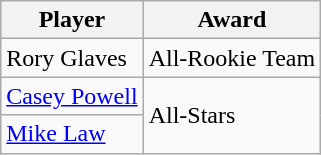<table class="wikitable">
<tr>
<th>Player</th>
<th>Award</th>
</tr>
<tr>
<td>Rory Glaves</td>
<td>All-Rookie Team</td>
</tr>
<tr>
<td><a href='#'>Casey Powell</a></td>
<td rowspan=2>All-Stars</td>
</tr>
<tr>
<td><a href='#'>Mike Law</a></td>
</tr>
</table>
